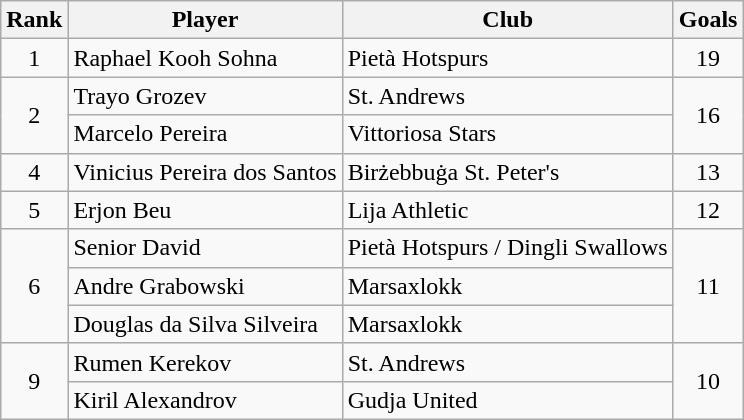<table class="wikitable" style="text-align:center">
<tr>
<th>Rank</th>
<th>Player</th>
<th>Club</th>
<th>Goals</th>
</tr>
<tr>
<td rowspan="1">1</td>
<td align="left"> Raphael Kooh Sohna</td>
<td align="left">Pietà Hotspurs</td>
<td rowspan="1">19</td>
</tr>
<tr>
<td rowspan="2">2</td>
<td align="left"> Trayo Grozev</td>
<td align="left">St. Andrews</td>
<td rowspan="2">16</td>
</tr>
<tr>
<td align="left"> Marcelo Pereira</td>
<td align="left">Vittoriosa Stars</td>
</tr>
<tr>
<td rowspan="1">4</td>
<td align="left"> Vinicius Pereira dos Santos</td>
<td align="left">Birżebbuġa St. Peter's</td>
<td rowspan="1">13</td>
</tr>
<tr>
<td rowspan="1">5</td>
<td align="left"> Erjon Beu</td>
<td align="left">Lija Athletic</td>
<td rowspan="1">12</td>
</tr>
<tr>
<td rowspan="3">6</td>
<td align="left"> Senior David</td>
<td align="left">Pietà Hotspurs / Dingli Swallows</td>
<td rowspan="3">11</td>
</tr>
<tr>
<td align="left"> Andre Grabowski</td>
<td align="left">Marsaxlokk</td>
</tr>
<tr>
<td align="left"> Douglas da Silva Silveira</td>
<td align="left">Marsaxlokk</td>
</tr>
<tr>
<td rowspan="2">9</td>
<td align="left"> Rumen Kerekov</td>
<td align="left">St. Andrews</td>
<td rowspan="2">10</td>
</tr>
<tr>
<td align="left"> Kiril Alexandrov</td>
<td align="left">Gudja United</td>
</tr>
</table>
